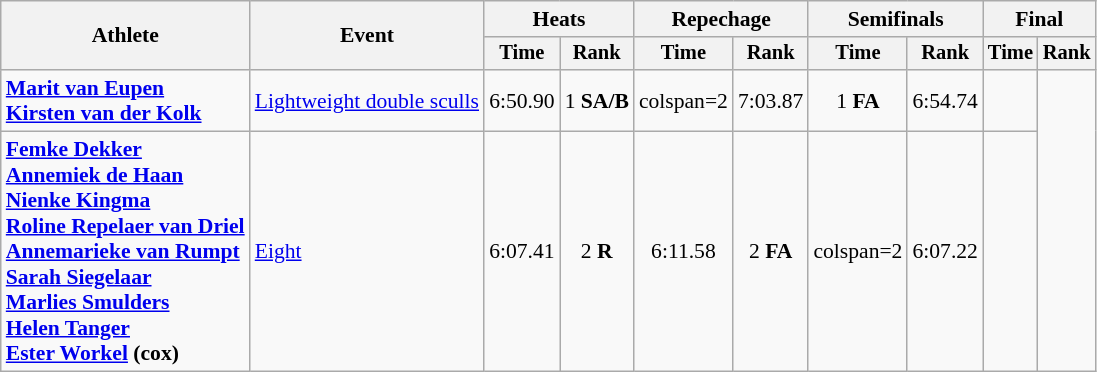<table class="wikitable" style="font-size:90%">
<tr>
<th rowspan="2">Athlete</th>
<th rowspan="2">Event</th>
<th colspan="2">Heats</th>
<th colspan="2">Repechage</th>
<th colspan="2">Semifinals</th>
<th colspan="2">Final</th>
</tr>
<tr style="font-size:95%">
<th>Time</th>
<th>Rank</th>
<th>Time</th>
<th>Rank</th>
<th>Time</th>
<th>Rank</th>
<th>Time</th>
<th>Rank</th>
</tr>
<tr align=center>
<td align=left><strong><a href='#'>Marit van Eupen</a><br><a href='#'>Kirsten van der Kolk</a></strong></td>
<td align=left><a href='#'>Lightweight double sculls</a></td>
<td>6:50.90</td>
<td>1 <strong>SA/B</strong></td>
<td>colspan=2 </td>
<td>7:03.87</td>
<td>1 <strong>FA</strong></td>
<td>6:54.74</td>
<td></td>
</tr>
<tr align=center>
<td align=left><strong><a href='#'>Femke Dekker</a><br><a href='#'>Annemiek de Haan</a> <br><a href='#'>Nienke Kingma</a> <br><a href='#'>Roline Repelaer van Driel</a><br><a href='#'>Annemarieke van Rumpt</a><br><a href='#'>Sarah Siegelaar</a> <br><a href='#'>Marlies Smulders</a><br><a href='#'>Helen Tanger</a><br> <a href='#'>Ester Workel</a> (cox)</strong></td>
<td align=left><a href='#'>Eight</a></td>
<td>6:07.41</td>
<td>2 <strong>R</strong></td>
<td>6:11.58</td>
<td>2 <strong>FA</strong></td>
<td>colspan=2 </td>
<td>6:07.22</td>
<td></td>
</tr>
</table>
